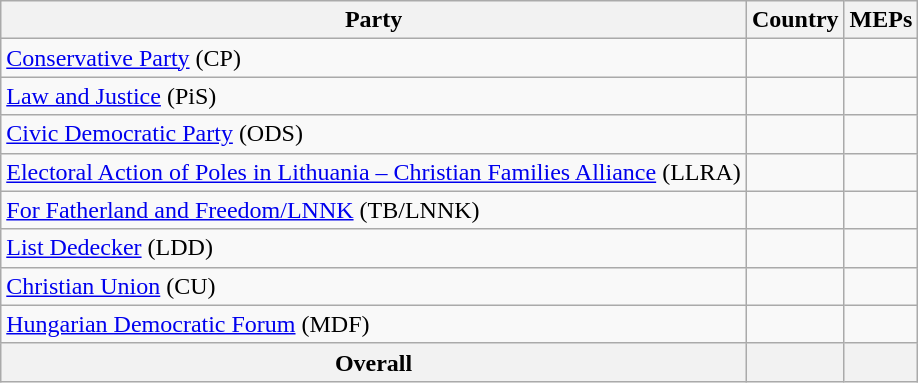<table class="wikitable">
<tr>
<th>Party</th>
<th>Country</th>
<th>MEPs</th>
</tr>
<tr>
<td><a href='#'>Conservative Party</a> (CP)</td>
<td></td>
<td></td>
</tr>
<tr>
<td><a href='#'>Law and Justice</a> (PiS)</td>
<td></td>
<td></td>
</tr>
<tr>
<td><a href='#'>Civic Democratic Party</a> (ODS)</td>
<td></td>
<td></td>
</tr>
<tr>
<td><a href='#'>Electoral Action of Poles in Lithuania – Christian Families Alliance</a> (LLRA)</td>
<td></td>
<td></td>
</tr>
<tr>
<td><a href='#'>For Fatherland and Freedom/LNNK</a> (TB/LNNK)</td>
<td></td>
<td></td>
</tr>
<tr>
<td><a href='#'>List Dedecker</a> (LDD)</td>
<td></td>
<td></td>
</tr>
<tr>
<td><a href='#'>Christian Union</a> (CU)</td>
<td></td>
<td></td>
</tr>
<tr>
<td><a href='#'>Hungarian Democratic Forum</a> (MDF)</td>
<td></td>
<td></td>
</tr>
<tr>
<th>Overall</th>
<th></th>
<th></th>
</tr>
</table>
